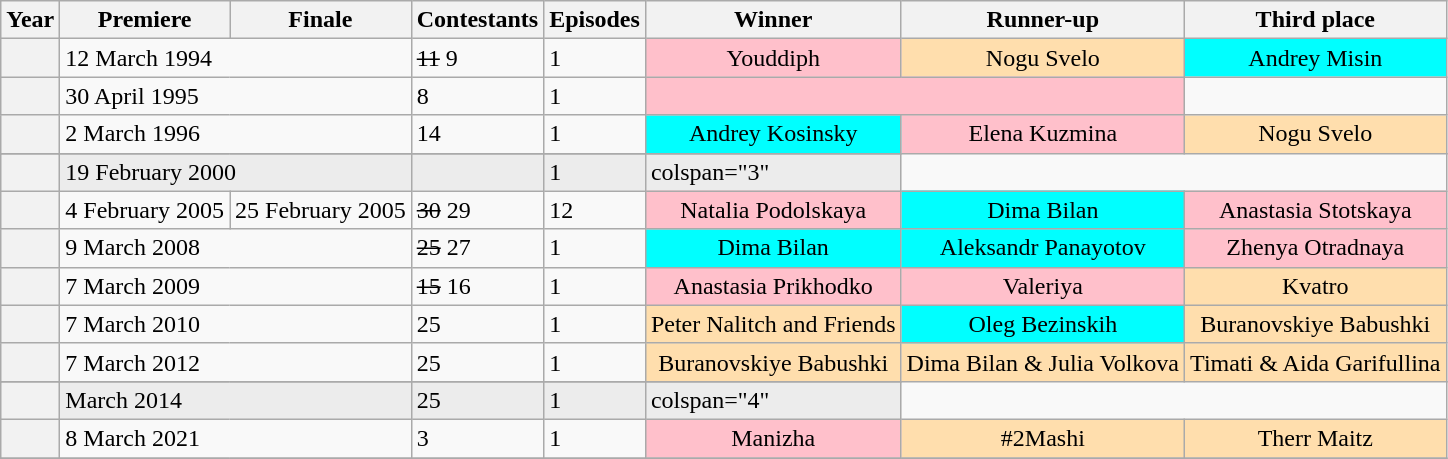<table class="wikitable sortable plainrowheaders">
<tr>
<th scope="col">Year</th>
<th scope="col">Premiere</th>
<th scope="col">Finale</th>
<th scope="col">Contestants</th>
<th scope="col">Episodes</th>
<th scope="col">Winner</th>
<th scope="col">Runner-up</th>
<th scope="col">Third place</th>
</tr>
<tr>
<th scope="row"></th>
<td colspan="2">12 March 1994</td>
<td><s>11</s> 9</td>
<td>1</td>
<td style="text-align:center;background:pink;">Youddiph</td>
<td style="text-align:center;background:navajowhite;">Nogu Svelo</td>
<td style="text-align:center;background:cyan;">Andrey Misin</td>
</tr>
<tr>
<th scope="row"></th>
<td colspan="2">30 April 1995</td>
<td>8</td>
<td>1</td>
<td colspan="2" !- style="background:pink;"></td>
<td></td>
</tr>
<tr>
<th scope="row"></th>
<td colspan="2">2 March 1996</td>
<td>14</td>
<td>1</td>
<td style="text-align:center;background:cyan">Andrey Kosinsky</td>
<td style="text-align:center;background:pink">Elena Kuzmina</td>
<td style="text-align:center;background:navajowhite">Nogu Svelo</td>
</tr>
<tr>
</tr>
<tr style=" background:#ececec;">
<th scope="row"></th>
<td colspan="2">19 February 2000</td>
<td></td>
<td>1</td>
<td>colspan="3" </td>
</tr>
<tr>
<th scope="row"></th>
<td>4 February 2005</td>
<td>25 February 2005</td>
<td><s>30</s> 29</td>
<td>12</td>
<td style="text-align:center;background:pink;">Natalia Podolskaya</td>
<td style="text-align:center;background:cyan;">Dima Bilan</td>
<td style="text-align:center;background:pink;">Anastasia Stotskaya</td>
</tr>
<tr>
<th scope="row"></th>
<td colspan="2">9 March 2008</td>
<td><s>25</s> 27</td>
<td>1</td>
<td style="text-align:center;background:cyan;">Dima Bilan</td>
<td style="text-align:center;background:cyan;">Aleksandr Panayotov</td>
<td style="text-align:center;background:pink;">Zhenya Otradnaya</td>
</tr>
<tr>
<th scope="row"></th>
<td colspan="2">7 March 2009</td>
<td><s>15</s> 16</td>
<td>1</td>
<td style="text-align:center;background:pink;">Anastasia Prikhodko</td>
<td style="text-align:center;background:pink;">Valeriya</td>
<td style="text-align:center;background:navajowhite;">Kvatro</td>
</tr>
<tr>
<th scope="row"></th>
<td colspan="2">7 March 2010</td>
<td>25</td>
<td>1</td>
<td style="text-align:center;background:navajowhite;">Peter Nalitch and Friends</td>
<td style="text-align:center;background:cyan;">Oleg Bezinskih</td>
<td style="text-align:center;background:navajowhite;">Buranovskiye Babushki</td>
</tr>
<tr>
<th scope="row"></th>
<td colspan="2">7 March 2012</td>
<td>25</td>
<td>1</td>
<td style="text-align:center;background:navajowhite;">Buranovskiye Babushki</td>
<td style="text-align:center;background:navajowhite;">Dima Bilan & Julia Volkova</td>
<td style="text-align:center;background:navajowhite;">Timati & Aida Garifullina</td>
</tr>
<tr>
</tr>
<tr style=" background:#ececec;">
<th scope="row"></th>
<td colspan="2">March 2014</td>
<td>25</td>
<td>1</td>
<td>colspan="4" </td>
</tr>
<tr>
<th scope="row"></th>
<td colspan="2">8 March 2021</td>
<td>3</td>
<td>1</td>
<td style="text-align:center;background:pink;">Manizha</td>
<td style="text-align:center;background:navajowhite;">#2Mashi</td>
<td style="text-align:center;background:navajowhite;">Therr Maitz</td>
</tr>
<tr>
</tr>
</table>
